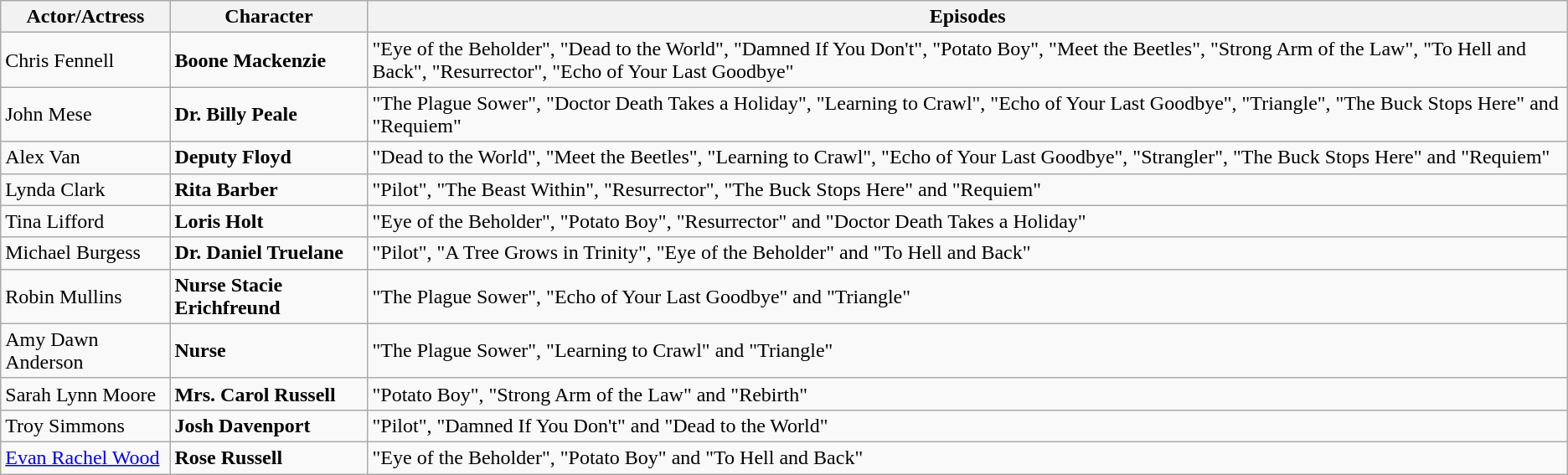<table class="wikitable">
<tr>
<th>Actor/Actress</th>
<th>Character</th>
<th>Episodes</th>
</tr>
<tr>
<td>Chris Fennell</td>
<td><strong>Boone Mackenzie</strong></td>
<td>"Eye of the Beholder", "Dead to the World", "Damned If You Don't", "Potato Boy", "Meet the Beetles", "Strong Arm of the Law", "To Hell and Back", "Resurrector", "Echo of Your Last Goodbye"</td>
</tr>
<tr>
<td>John Mese</td>
<td><strong>Dr. Billy Peale</strong></td>
<td>"The Plague Sower", "Doctor Death Takes a Holiday", "Learning to Crawl", "Echo of Your Last Goodbye", "Triangle", "The Buck Stops Here" and "Requiem"</td>
</tr>
<tr>
<td>Alex Van</td>
<td><strong>Deputy Floyd</strong></td>
<td>"Dead to the World", "Meet the Beetles", "Learning to Crawl", "Echo of Your Last Goodbye", "Strangler", "The Buck Stops Here" and "Requiem"</td>
</tr>
<tr>
<td>Lynda Clark</td>
<td><strong>Rita Barber</strong></td>
<td>"Pilot", "The Beast Within", "Resurrector", "The Buck Stops Here" and "Requiem"</td>
</tr>
<tr>
<td>Tina Lifford</td>
<td><strong>Loris Holt</strong></td>
<td>"Eye of the Beholder", "Potato Boy", "Resurrector" and "Doctor Death Takes a Holiday"</td>
</tr>
<tr>
<td>Michael Burgess</td>
<td><strong>Dr. Daniel Truelane</strong></td>
<td>"Pilot", "A Tree Grows in Trinity", "Eye of the Beholder" and "To Hell and Back"</td>
</tr>
<tr>
<td>Robin Mullins</td>
<td><strong>Nurse Stacie Erichfreund</strong></td>
<td>"The Plague Sower", "Echo of Your Last Goodbye" and "Triangle"</td>
</tr>
<tr>
<td>Amy Dawn Anderson</td>
<td><strong>Nurse</strong></td>
<td>"The Plague Sower", "Learning to Crawl" and "Triangle"</td>
</tr>
<tr>
<td>Sarah Lynn Moore</td>
<td><strong>Mrs. Carol Russell</strong></td>
<td>"Potato Boy", "Strong Arm of the Law" and "Rebirth"</td>
</tr>
<tr>
<td>Troy Simmons</td>
<td><strong>Josh Davenport</strong></td>
<td>"Pilot", "Damned If You Don't" and "Dead to the World"</td>
</tr>
<tr>
<td><a href='#'>Evan Rachel Wood</a></td>
<td><strong>Rose Russell</strong></td>
<td>"Eye of the Beholder", "Potato Boy" and "To Hell and Back"</td>
</tr>
</table>
